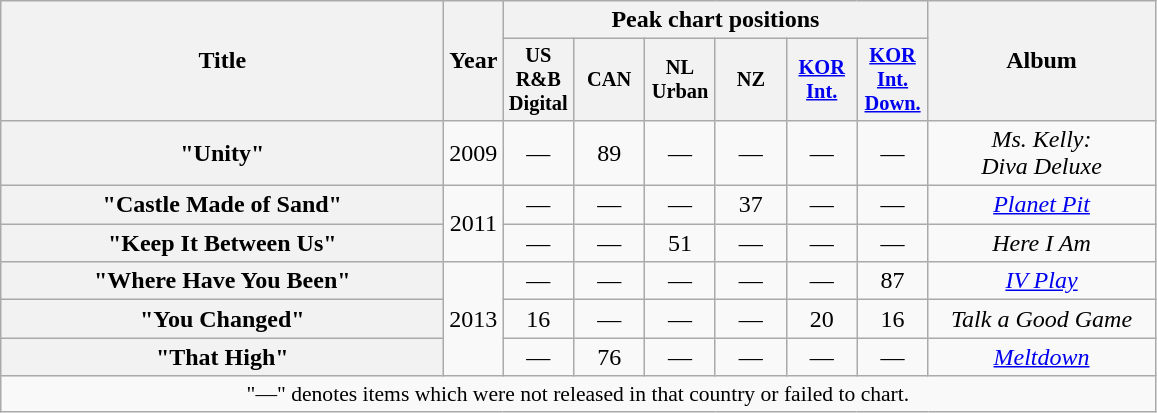<table class="wikitable plainrowheaders" style="text-align:center;" border="1">
<tr>
<th scope="col" rowspan="2" style="width:18em;">Title</th>
<th scope="col" rowspan="2">Year</th>
<th scope="col" colspan="6">Peak chart positions</th>
<th scope="col" rowspan="2" style="width:9em;">Album</th>
</tr>
<tr>
<th scope="col" style="width:3em;font-size:85%;">US<br>R&B<br>Digital<br></th>
<th scope="col" style="width:3em;font-size:85%;">CAN<br></th>
<th scope="col" style="width:3em;font-size:85%;">NL<br>Urban<br></th>
<th scope="col" style="width:3em;font-size:85%;">NZ<br></th>
<th scope="col" style="width:3em;font-size:85%;"><a href='#'>KOR<br>Int.</a><br></th>
<th scope="col" style="width:3em;font-size:85%;"><a href='#'>KOR<br>Int.<br>Down.</a><br></th>
</tr>
<tr>
<th scope="row">"Unity"</th>
<td>2009</td>
<td>—</td>
<td>89</td>
<td>—</td>
<td>—</td>
<td>—</td>
<td>—</td>
<td rowspan="1"><em>Ms. Kelly:<br>Diva Deluxe</em></td>
</tr>
<tr>
<th scope="row">"Castle Made of Sand"<br></th>
<td rowspan="2">2011</td>
<td>—</td>
<td>—</td>
<td>—</td>
<td>37</td>
<td>—</td>
<td>—</td>
<td><em><a href='#'>Planet Pit</a></em></td>
</tr>
<tr>
<th scope="row">"Keep It Between Us"</th>
<td>—</td>
<td>—</td>
<td>51</td>
<td>—</td>
<td>—</td>
<td>—</td>
<td><em>Here I Am</em></td>
</tr>
<tr>
<th scope="row">"Where Have You Been"<br></th>
<td rowspan="3">2013</td>
<td>—</td>
<td>—</td>
<td>—</td>
<td>—</td>
<td>—</td>
<td>87</td>
<td><em><a href='#'>IV Play</a></em></td>
</tr>
<tr>
<th scope="row">"You Changed"<br></th>
<td>16</td>
<td>—</td>
<td>—</td>
<td>—</td>
<td>20</td>
<td>16</td>
<td><em>Talk a Good Game</em></td>
</tr>
<tr>
<th scope="row">"That High"<br></th>
<td>—</td>
<td>76</td>
<td>—</td>
<td>—</td>
<td>—</td>
<td>—</td>
<td><em><a href='#'>Meltdown</a></em></td>
</tr>
<tr>
<td colspan="9" style="font-size:90%;">"—" denotes items which were not released in that country or failed to chart.</td>
</tr>
</table>
